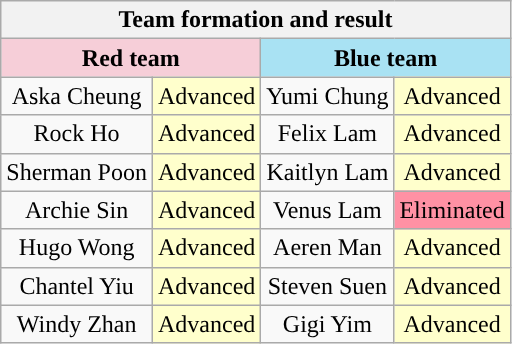<table class="wikitable unsortable plainrowheaders" style="text-align:center; line-height:18px;">
<tr>
<th scope="col" colspan="4">Team formation and result</th>
</tr>
<tr>
<th scope="col" colspan="2" style="background:#F6CED8;">Red team</th>
<th scope="col" colspan="2" style="background:#A9E2F3;">Blue team</th>
</tr>
<tr>
<td>Aska Cheung</td>
<td style="background:#FFFFCC;">Advanced</td>
<td>Yumi Chung</td>
<td style="background:#FFFFCC;">Advanced</td>
</tr>
<tr>
<td>Rock Ho</td>
<td style="background:#FFFFCC;">Advanced</td>
<td>Felix Lam</td>
<td style="background:#FFFFCC;">Advanced</td>
</tr>
<tr>
<td>Sherman Poon</td>
<td style="background:#FFFFCC;">Advanced</td>
<td>Kaitlyn Lam</td>
<td style="background:#FFFFCC;">Advanced</td>
</tr>
<tr>
<td>Archie Sin</td>
<td style="background:#FFFFCC;">Advanced</td>
<td>Venus Lam</td>
<td style="background:#FF91A4;">Eliminated</td>
</tr>
<tr>
<td>Hugo Wong</td>
<td style="background:#FFFFCC;">Advanced</td>
<td>Aeren Man</td>
<td style="background:#FFFFCC;">Advanced</td>
</tr>
<tr>
<td>Chantel Yiu</td>
<td style="background:#FFFFCC;">Advanced</td>
<td>Steven Suen</td>
<td style="background:#FFFFCC;">Advanced</td>
</tr>
<tr>
<td>Windy Zhan</td>
<td style="background:#FFFFCC;">Advanced</td>
<td>Gigi Yim</td>
<td style="background:#FFFFCC;">Advanced</td>
</tr>
</table>
